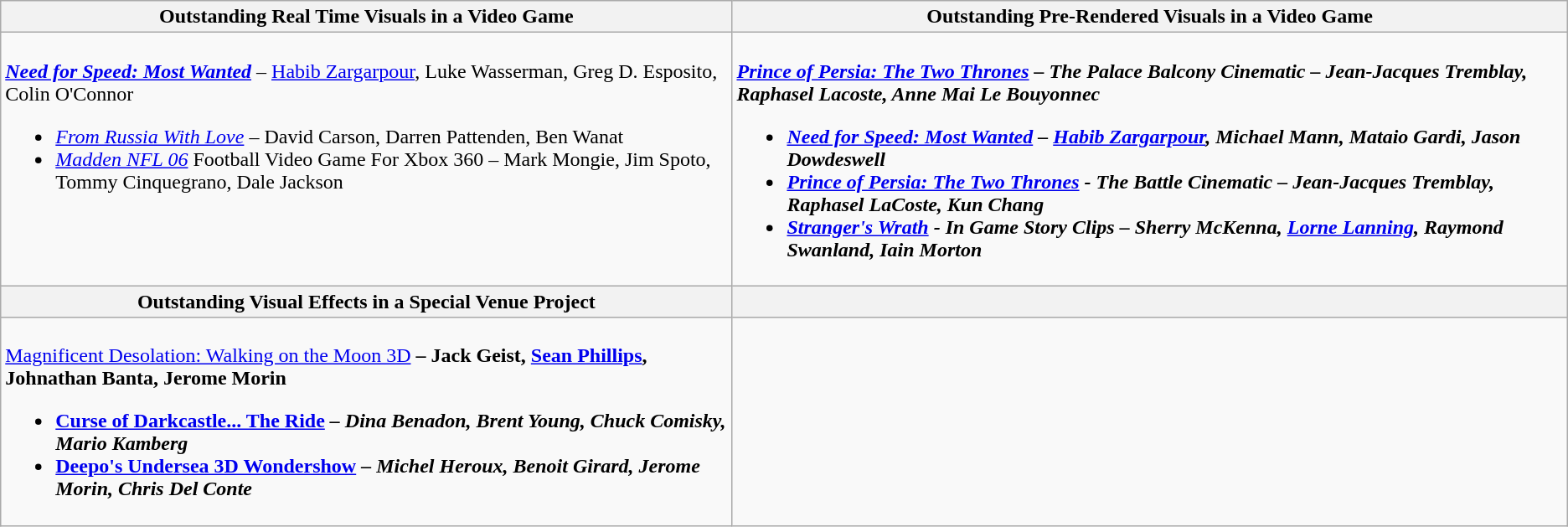<table class=wikitable style="width=100%">
<tr>
<th style="width=50%"><strong>Outstanding Real Time Visuals in a Video Game</strong></th>
<th style="width=50%"><strong>Outstanding Pre-Rendered Visuals in a Video Game</strong></th>
</tr>
<tr>
<td valign="top"><br><strong><em><a href='#'>Need for Speed: Most Wanted</a></em></strong> – <a href='#'>Habib Zargarpour</a>, Luke Wasserman, Greg D. Esposito, Colin O'Connor<ul><li><em><a href='#'>From Russia With Love</a></em> – David Carson, Darren Pattenden, Ben Wanat</li><li><em><a href='#'>Madden NFL 06</a></em> Football Video Game For Xbox 360 – Mark Mongie, Jim Spoto, Tommy Cinquegrano, Dale Jackson</li></ul></td>
<td valign="top"><br><strong><em><a href='#'>Prince of Persia: The Two Thrones</a><em> – The Palace Balcony Cinematic<strong> – Jean-Jacques Tremblay, Raphasel Lacoste, Anne Mai Le Bouyonnec<ul><li></em><a href='#'>Need for Speed: Most Wanted</a><em> – <a href='#'>Habib Zargarpour</a>, Michael Mann, Mataio Gardi, Jason Dowdeswell</li><li></em><a href='#'>Prince of Persia: The Two Thrones</a><em> - The Battle Cinematic – Jean-Jacques Tremblay, Raphasel LaCoste, Kun Chang</li><li></em><a href='#'>Stranger's Wrath</a><em> - In Game Story Clips – Sherry McKenna, <a href='#'>Lorne Lanning</a>, Raymond Swanland, Iain Morton</li></ul></td>
</tr>
<tr>
<th style="width=50%"></strong>Outstanding Visual Effects in a Special Venue Project<strong></th>
<th style="width=50%"></th>
</tr>
<tr>
<td valign="top"><br></strong><a href='#'>Magnificent Desolation: Walking on the Moon 3D</a><strong> – Jack Geist, <a href='#'>Sean Phillips</a>, Johnathan Banta, Jerome Morin<ul><li></em><a href='#'>Curse of Darkcastle... The Ride</a><em> – Dina Benadon, Brent Young, Chuck Comisky, Mario Kamberg</li><li></em><a href='#'>Deepo's Undersea 3D Wondershow</a><em> – Michel Heroux, Benoit Girard, Jerome Morin, Chris Del Conte</li></ul></td>
<td valign="top"></td>
</tr>
</table>
